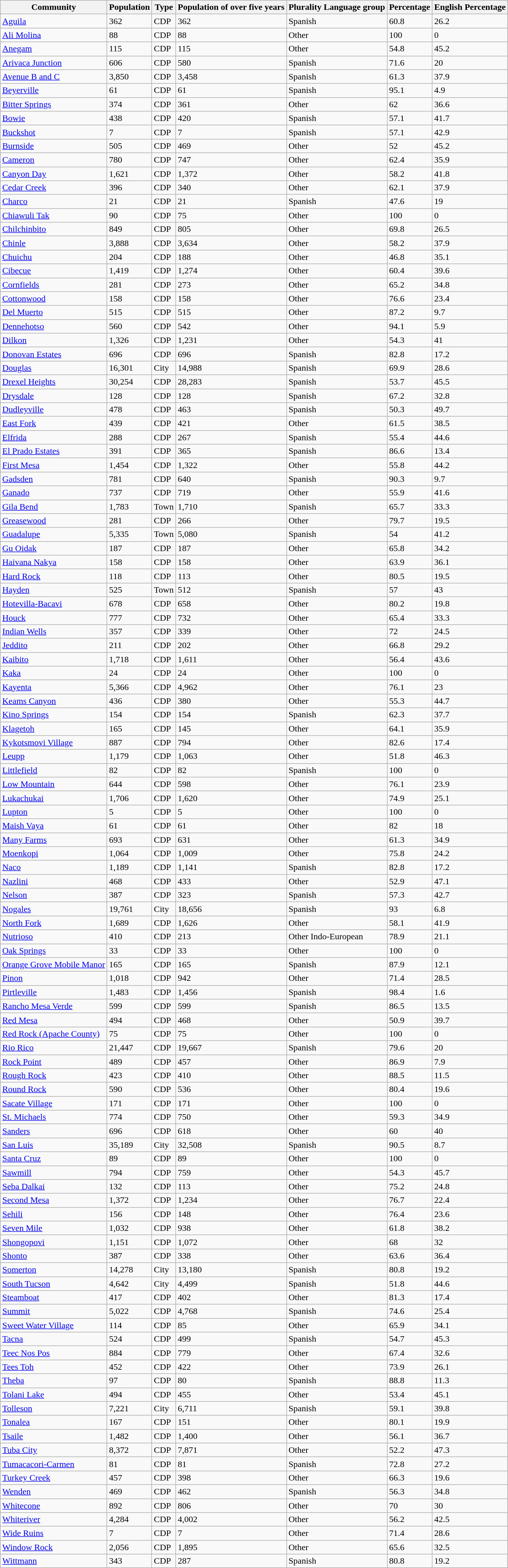<table class="wikitable sortable">
<tr>
<th>Community</th>
<th>Population</th>
<th>Type</th>
<th>Population of over five years</th>
<th>Plurality Language group</th>
<th>Percentage</th>
<th>English Percentage</th>
</tr>
<tr>
<td><a href='#'>Aguila</a></td>
<td>362</td>
<td>CDP</td>
<td>362</td>
<td>Spanish</td>
<td>60.8</td>
<td>26.2</td>
</tr>
<tr>
<td><a href='#'>Ali Molina</a></td>
<td>88</td>
<td>CDP</td>
<td>88</td>
<td>Other</td>
<td>100</td>
<td>0</td>
</tr>
<tr>
<td><a href='#'>Anegam</a></td>
<td>115</td>
<td>CDP</td>
<td>115</td>
<td>Other</td>
<td>54.8</td>
<td>45.2</td>
</tr>
<tr>
<td><a href='#'>Arivaca Junction</a></td>
<td>606</td>
<td>CDP</td>
<td>580</td>
<td>Spanish</td>
<td>71.6</td>
<td>20</td>
</tr>
<tr>
<td><a href='#'>Avenue B and C</a></td>
<td>3,850</td>
<td>CDP</td>
<td>3,458</td>
<td>Spanish</td>
<td>61.3</td>
<td>37.9</td>
</tr>
<tr>
<td><a href='#'>Beyerville</a></td>
<td>61</td>
<td>CDP</td>
<td>61</td>
<td>Spanish</td>
<td>95.1</td>
<td>4.9</td>
</tr>
<tr>
<td><a href='#'>Bitter Springs</a></td>
<td>374</td>
<td>CDP</td>
<td>361</td>
<td>Other</td>
<td>62</td>
<td>36.6</td>
</tr>
<tr>
<td><a href='#'>Bowie</a></td>
<td>438</td>
<td>CDP</td>
<td>420</td>
<td>Spanish</td>
<td>57.1</td>
<td>41.7</td>
</tr>
<tr>
<td><a href='#'>Buckshot</a></td>
<td>7</td>
<td>CDP</td>
<td>7</td>
<td>Spanish</td>
<td>57.1</td>
<td>42.9</td>
</tr>
<tr>
<td><a href='#'>Burnside</a></td>
<td>505</td>
<td>CDP</td>
<td>469</td>
<td>Other</td>
<td>52</td>
<td>45.2</td>
</tr>
<tr>
<td><a href='#'>Cameron</a></td>
<td>780</td>
<td>CDP</td>
<td>747</td>
<td>Other</td>
<td>62.4</td>
<td>35.9</td>
</tr>
<tr>
<td><a href='#'>Canyon Day</a></td>
<td>1,621</td>
<td>CDP</td>
<td>1,372</td>
<td>Other</td>
<td>58.2</td>
<td>41.8</td>
</tr>
<tr>
<td><a href='#'>Cedar Creek</a></td>
<td>396</td>
<td>CDP</td>
<td>340</td>
<td>Other</td>
<td>62.1</td>
<td>37.9</td>
</tr>
<tr>
<td><a href='#'>Charco</a></td>
<td>21</td>
<td>CDP</td>
<td>21</td>
<td>Spanish</td>
<td>47.6</td>
<td>19</td>
</tr>
<tr>
<td><a href='#'>Chiawuli Tak</a></td>
<td>90</td>
<td>CDP</td>
<td>75</td>
<td>Other</td>
<td>100</td>
<td>0</td>
</tr>
<tr>
<td><a href='#'>Chilchinbito</a></td>
<td>849</td>
<td>CDP</td>
<td>805</td>
<td>Other</td>
<td>69.8</td>
<td>26.5</td>
</tr>
<tr>
<td><a href='#'>Chinle</a></td>
<td>3,888</td>
<td>CDP</td>
<td>3,634</td>
<td>Other</td>
<td>58.2</td>
<td>37.9</td>
</tr>
<tr>
<td><a href='#'>Chuichu</a></td>
<td>204</td>
<td>CDP</td>
<td>188</td>
<td>Other</td>
<td>46.8</td>
<td>35.1</td>
</tr>
<tr>
<td><a href='#'>Cibecue</a></td>
<td>1,419</td>
<td>CDP</td>
<td>1,274</td>
<td>Other</td>
<td>60.4</td>
<td>39.6</td>
</tr>
<tr>
<td><a href='#'>Cornfields</a></td>
<td>281</td>
<td>CDP</td>
<td>273</td>
<td>Other</td>
<td>65.2</td>
<td>34.8</td>
</tr>
<tr>
<td><a href='#'>Cottonwood</a></td>
<td>158</td>
<td>CDP</td>
<td>158</td>
<td>Other</td>
<td>76.6</td>
<td>23.4</td>
</tr>
<tr>
<td><a href='#'>Del Muerto</a></td>
<td>515</td>
<td>CDP</td>
<td>515</td>
<td>Other</td>
<td>87.2</td>
<td>9.7</td>
</tr>
<tr>
<td><a href='#'>Dennehotso</a></td>
<td>560</td>
<td>CDP</td>
<td>542</td>
<td>Other</td>
<td>94.1</td>
<td>5.9</td>
</tr>
<tr>
<td><a href='#'>Dilkon</a></td>
<td>1,326</td>
<td>CDP</td>
<td>1,231</td>
<td>Other</td>
<td>54.3</td>
<td>41</td>
</tr>
<tr>
<td><a href='#'>Donovan Estates</a></td>
<td>696</td>
<td>CDP</td>
<td>696</td>
<td>Spanish</td>
<td>82.8</td>
<td>17.2</td>
</tr>
<tr>
<td><a href='#'>Douglas</a></td>
<td>16,301</td>
<td>City</td>
<td>14,988</td>
<td>Spanish</td>
<td>69.9</td>
<td>28.6</td>
</tr>
<tr>
<td><a href='#'>Drexel Heights</a></td>
<td>30,254</td>
<td>CDP</td>
<td>28,283</td>
<td>Spanish</td>
<td>53.7</td>
<td>45.5</td>
</tr>
<tr>
<td><a href='#'>Drysdale</a></td>
<td>128</td>
<td>CDP</td>
<td>128</td>
<td>Spanish</td>
<td>67.2</td>
<td>32.8</td>
</tr>
<tr>
<td><a href='#'>Dudleyville</a></td>
<td>478</td>
<td>CDP</td>
<td>463</td>
<td>Spanish</td>
<td>50.3</td>
<td>49.7</td>
</tr>
<tr>
<td><a href='#'>East Fork</a></td>
<td>439</td>
<td>CDP</td>
<td>421</td>
<td>Other</td>
<td>61.5</td>
<td>38.5</td>
</tr>
<tr>
<td><a href='#'>Elfrida</a></td>
<td>288</td>
<td>CDP</td>
<td>267</td>
<td>Spanish</td>
<td>55.4</td>
<td>44.6</td>
</tr>
<tr>
<td><a href='#'>El Prado Estates</a></td>
<td>391</td>
<td>CDP</td>
<td>365</td>
<td>Spanish</td>
<td>86.6</td>
<td>13.4</td>
</tr>
<tr>
<td><a href='#'>First Mesa</a></td>
<td>1,454</td>
<td>CDP</td>
<td>1,322</td>
<td>Other</td>
<td>55.8</td>
<td>44.2</td>
</tr>
<tr>
<td><a href='#'>Gadsden</a></td>
<td>781</td>
<td>CDP</td>
<td>640</td>
<td>Spanish</td>
<td>90.3</td>
<td>9.7</td>
</tr>
<tr>
<td><a href='#'>Ganado</a></td>
<td>737</td>
<td>CDP</td>
<td>719</td>
<td>Other</td>
<td>55.9</td>
<td>41.6</td>
</tr>
<tr>
<td><a href='#'>Gila Bend</a></td>
<td>1,783</td>
<td>Town</td>
<td>1,710</td>
<td>Spanish</td>
<td>65.7</td>
<td>33.3</td>
</tr>
<tr>
<td><a href='#'>Greasewood</a></td>
<td>281</td>
<td>CDP</td>
<td>266</td>
<td>Other</td>
<td>79.7</td>
<td>19.5</td>
</tr>
<tr>
<td><a href='#'>Guadalupe</a></td>
<td>5,335</td>
<td>Town</td>
<td>5,080</td>
<td>Spanish</td>
<td>54</td>
<td>41.2</td>
</tr>
<tr>
<td><a href='#'>Gu Oidak</a></td>
<td>187</td>
<td>CDP</td>
<td>187</td>
<td>Other</td>
<td>65.8</td>
<td>34.2</td>
</tr>
<tr>
<td><a href='#'>Haivana Nakya</a></td>
<td>158</td>
<td>CDP</td>
<td>158</td>
<td>Other</td>
<td>63.9</td>
<td>36.1</td>
</tr>
<tr>
<td><a href='#'>Hard Rock</a></td>
<td>118</td>
<td>CDP</td>
<td>113</td>
<td>Other</td>
<td>80.5</td>
<td>19.5</td>
</tr>
<tr>
<td><a href='#'>Hayden</a></td>
<td>525</td>
<td>Town</td>
<td>512</td>
<td>Spanish</td>
<td>57</td>
<td>43</td>
</tr>
<tr>
<td><a href='#'>Hotevilla-Bacavi</a></td>
<td>678</td>
<td>CDP</td>
<td>658</td>
<td>Other</td>
<td>80.2</td>
<td>19.8</td>
</tr>
<tr>
<td><a href='#'>Houck</a></td>
<td>777</td>
<td>CDP</td>
<td>732</td>
<td>Other</td>
<td>65.4</td>
<td>33.3</td>
</tr>
<tr>
<td><a href='#'>Indian Wells</a></td>
<td>357</td>
<td>CDP</td>
<td>339</td>
<td>Other</td>
<td>72</td>
<td>24.5</td>
</tr>
<tr>
<td><a href='#'>Jeddito</a></td>
<td>211</td>
<td>CDP</td>
<td>202</td>
<td>Other</td>
<td>66.8</td>
<td>29.2</td>
</tr>
<tr>
<td><a href='#'>Kaibito</a></td>
<td>1,718</td>
<td>CDP</td>
<td>1,611</td>
<td>Other</td>
<td>56.4</td>
<td>43.6</td>
</tr>
<tr>
<td><a href='#'>Kaka</a></td>
<td>24</td>
<td>CDP</td>
<td>24</td>
<td>Other</td>
<td>100</td>
<td>0</td>
</tr>
<tr>
<td><a href='#'>Kayenta</a></td>
<td>5,366</td>
<td>CDP</td>
<td>4,962</td>
<td>Other</td>
<td>76.1</td>
<td>23</td>
</tr>
<tr>
<td><a href='#'>Keams Canyon</a></td>
<td>436</td>
<td>CDP</td>
<td>380</td>
<td>Other</td>
<td>55.3</td>
<td>44.7</td>
</tr>
<tr>
<td><a href='#'>Kino Springs</a></td>
<td>154</td>
<td>CDP</td>
<td>154</td>
<td>Spanish</td>
<td>62.3</td>
<td>37.7</td>
</tr>
<tr>
<td><a href='#'>Klagetoh</a></td>
<td>165</td>
<td>CDP</td>
<td>145</td>
<td>Other</td>
<td>64.1</td>
<td>35.9</td>
</tr>
<tr>
<td><a href='#'>Kykotsmovi Village</a></td>
<td>887</td>
<td>CDP</td>
<td>794</td>
<td>Other</td>
<td>82.6</td>
<td>17.4</td>
</tr>
<tr>
<td><a href='#'>Leupp</a></td>
<td>1,179</td>
<td>CDP</td>
<td>1,063</td>
<td>Other</td>
<td>51.8</td>
<td>46.3</td>
</tr>
<tr>
<td><a href='#'>Littlefield</a></td>
<td>82</td>
<td>CDP</td>
<td>82</td>
<td>Spanish</td>
<td>100</td>
<td>0</td>
</tr>
<tr>
<td><a href='#'>Low Mountain</a></td>
<td>644</td>
<td>CDP</td>
<td>598</td>
<td>Other</td>
<td>76.1</td>
<td>23.9</td>
</tr>
<tr>
<td><a href='#'>Lukachukai</a></td>
<td>1,706</td>
<td>CDP</td>
<td>1,620</td>
<td>Other</td>
<td>74.9</td>
<td>25.1</td>
</tr>
<tr>
<td><a href='#'>Lupton</a></td>
<td>5</td>
<td>CDP</td>
<td>5</td>
<td>Other</td>
<td>100</td>
<td>0</td>
</tr>
<tr>
<td><a href='#'>Maish Vaya</a></td>
<td>61</td>
<td>CDP</td>
<td>61</td>
<td>Other</td>
<td>82</td>
<td>18</td>
</tr>
<tr>
<td><a href='#'>Many Farms</a></td>
<td>693</td>
<td>CDP</td>
<td>631</td>
<td>Other</td>
<td>61.3</td>
<td>34.9</td>
</tr>
<tr>
<td><a href='#'>Moenkopi</a></td>
<td>1,064</td>
<td>CDP</td>
<td>1,009</td>
<td>Other</td>
<td>75.8</td>
<td>24.2</td>
</tr>
<tr>
<td><a href='#'>Naco</a></td>
<td>1,189</td>
<td>CDP</td>
<td>1,141</td>
<td>Spanish</td>
<td>82.8</td>
<td>17.2</td>
</tr>
<tr>
<td><a href='#'>Nazlini</a></td>
<td>468</td>
<td>CDP</td>
<td>433</td>
<td>Other</td>
<td>52.9</td>
<td>47.1</td>
</tr>
<tr>
<td><a href='#'>Nelson</a></td>
<td>387</td>
<td>CDP</td>
<td>323</td>
<td>Spanish</td>
<td>57.3</td>
<td>42.7</td>
</tr>
<tr>
<td><a href='#'>Nogales</a></td>
<td>19,761</td>
<td>City</td>
<td>18,656</td>
<td>Spanish</td>
<td>93</td>
<td>6.8</td>
</tr>
<tr>
<td><a href='#'>North Fork</a></td>
<td>1,689</td>
<td>CDP</td>
<td>1,626</td>
<td>Other</td>
<td>58.1</td>
<td>41.9</td>
</tr>
<tr>
<td><a href='#'>Nutrioso</a></td>
<td>410</td>
<td>CDP</td>
<td>213</td>
<td>Other Indo-European</td>
<td>78.9</td>
<td>21.1</td>
</tr>
<tr>
<td><a href='#'>Oak Springs</a></td>
<td>33</td>
<td>CDP</td>
<td>33</td>
<td>Other</td>
<td>100</td>
<td>0</td>
</tr>
<tr>
<td><a href='#'>Orange Grove Mobile Manor</a></td>
<td>165</td>
<td>CDP</td>
<td>165</td>
<td>Spanish</td>
<td>87.9</td>
<td>12.1</td>
</tr>
<tr>
<td><a href='#'>Pinon</a></td>
<td>1,018</td>
<td>CDP</td>
<td>942</td>
<td>Other</td>
<td>71.4</td>
<td>28.5</td>
</tr>
<tr>
<td><a href='#'>Pirtleville</a></td>
<td>1,483</td>
<td>CDP</td>
<td>1,456</td>
<td>Spanish</td>
<td>98.4</td>
<td>1.6</td>
</tr>
<tr>
<td><a href='#'>Rancho Mesa Verde</a></td>
<td>599</td>
<td>CDP</td>
<td>599</td>
<td>Spanish</td>
<td>86.5</td>
<td>13.5</td>
</tr>
<tr>
<td><a href='#'>Red Mesa</a></td>
<td>494</td>
<td>CDP</td>
<td>468</td>
<td>Other</td>
<td>50.9</td>
<td>39.7</td>
</tr>
<tr>
<td><a href='#'>Red Rock (Apache County)</a></td>
<td>75</td>
<td>CDP</td>
<td>75</td>
<td>Other</td>
<td>100</td>
<td>0</td>
</tr>
<tr>
<td><a href='#'>Rio Rico</a></td>
<td>21,447</td>
<td>CDP</td>
<td>19,667</td>
<td>Spanish</td>
<td>79.6</td>
<td>20</td>
</tr>
<tr>
<td><a href='#'>Rock Point</a></td>
<td>489</td>
<td>CDP</td>
<td>457</td>
<td>Other</td>
<td>86.9</td>
<td>7.9</td>
</tr>
<tr>
<td><a href='#'>Rough Rock</a></td>
<td>423</td>
<td>CDP</td>
<td>410</td>
<td>Other</td>
<td>88.5</td>
<td>11.5</td>
</tr>
<tr>
<td><a href='#'>Round Rock</a></td>
<td>590</td>
<td>CDP</td>
<td>536</td>
<td>Other</td>
<td>80.4</td>
<td>19.6</td>
</tr>
<tr>
<td><a href='#'>Sacate Village</a></td>
<td>171</td>
<td>CDP</td>
<td>171</td>
<td>Other</td>
<td>100</td>
<td>0</td>
</tr>
<tr>
<td><a href='#'>St. Michaels</a></td>
<td>774</td>
<td>CDP</td>
<td>750</td>
<td>Other</td>
<td>59.3</td>
<td>34.9</td>
</tr>
<tr>
<td><a href='#'>Sanders</a></td>
<td>696</td>
<td>CDP</td>
<td>618</td>
<td>Other</td>
<td>60</td>
<td>40</td>
</tr>
<tr>
<td><a href='#'>San Luis</a></td>
<td>35,189</td>
<td>City</td>
<td>32,508</td>
<td>Spanish</td>
<td>90.5</td>
<td>8.7</td>
</tr>
<tr>
<td><a href='#'>Santa Cruz</a></td>
<td>89</td>
<td>CDP</td>
<td>89</td>
<td>Other</td>
<td>100</td>
<td>0</td>
</tr>
<tr>
<td><a href='#'>Sawmill</a></td>
<td>794</td>
<td>CDP</td>
<td>759</td>
<td>Other</td>
<td>54.3</td>
<td>45.7</td>
</tr>
<tr>
<td><a href='#'>Seba Dalkai</a></td>
<td>132</td>
<td>CDP</td>
<td>113</td>
<td>Other</td>
<td>75.2</td>
<td>24.8</td>
</tr>
<tr>
<td><a href='#'>Second Mesa</a></td>
<td>1,372</td>
<td>CDP</td>
<td>1,234</td>
<td>Other</td>
<td>76.7</td>
<td>22.4</td>
</tr>
<tr>
<td><a href='#'>Sehili</a></td>
<td>156</td>
<td>CDP</td>
<td>148</td>
<td>Other</td>
<td>76.4</td>
<td>23.6</td>
</tr>
<tr>
<td><a href='#'>Seven Mile</a></td>
<td>1,032</td>
<td>CDP</td>
<td>938</td>
<td>Other</td>
<td>61.8</td>
<td>38.2</td>
</tr>
<tr>
<td><a href='#'>Shongopovi</a></td>
<td>1,151</td>
<td>CDP</td>
<td>1,072</td>
<td>Other</td>
<td>68</td>
<td>32</td>
</tr>
<tr>
<td><a href='#'>Shonto</a></td>
<td>387</td>
<td>CDP</td>
<td>338</td>
<td>Other</td>
<td>63.6</td>
<td>36.4</td>
</tr>
<tr>
<td><a href='#'>Somerton</a></td>
<td>14,278</td>
<td>City</td>
<td>13,180</td>
<td>Spanish</td>
<td>80.8</td>
<td>19.2</td>
</tr>
<tr>
<td><a href='#'>South Tucson</a></td>
<td>4,642</td>
<td>City</td>
<td>4,499</td>
<td>Spanish</td>
<td>51.8</td>
<td>44.6</td>
</tr>
<tr>
<td><a href='#'>Steamboat</a></td>
<td>417</td>
<td>CDP</td>
<td>402</td>
<td>Other</td>
<td>81.3</td>
<td>17.4</td>
</tr>
<tr>
<td><a href='#'>Summit</a></td>
<td>5,022</td>
<td>CDP</td>
<td>4,768</td>
<td>Spanish</td>
<td>74.6</td>
<td>25.4</td>
</tr>
<tr>
<td><a href='#'>Sweet Water Village</a></td>
<td>114</td>
<td>CDP</td>
<td>85</td>
<td>Other</td>
<td>65.9</td>
<td>34.1</td>
</tr>
<tr>
<td><a href='#'>Tacna</a></td>
<td>524</td>
<td>CDP</td>
<td>499</td>
<td>Spanish</td>
<td>54.7</td>
<td>45.3</td>
</tr>
<tr>
<td><a href='#'>Teec Nos Pos</a></td>
<td>884</td>
<td>CDP</td>
<td>779</td>
<td>Other</td>
<td>67.4</td>
<td>32.6</td>
</tr>
<tr>
<td><a href='#'>Tees Toh</a></td>
<td>452</td>
<td>CDP</td>
<td>422</td>
<td>Other</td>
<td>73.9</td>
<td>26.1</td>
</tr>
<tr>
<td><a href='#'>Theba</a></td>
<td>97</td>
<td>CDP</td>
<td>80</td>
<td>Spanish</td>
<td>88.8</td>
<td>11.3</td>
</tr>
<tr>
<td><a href='#'>Tolani Lake</a></td>
<td>494</td>
<td>CDP</td>
<td>455</td>
<td>Other</td>
<td>53.4</td>
<td>45.1</td>
</tr>
<tr>
<td><a href='#'>Tolleson</a></td>
<td>7,221</td>
<td>City</td>
<td>6,711</td>
<td>Spanish</td>
<td>59.1</td>
<td>39.8</td>
</tr>
<tr>
<td><a href='#'>Tonalea</a></td>
<td>167</td>
<td>CDP</td>
<td>151</td>
<td>Other</td>
<td>80.1</td>
<td>19.9</td>
</tr>
<tr>
<td><a href='#'>Tsaile</a></td>
<td>1,482</td>
<td>CDP</td>
<td>1,400</td>
<td>Other</td>
<td>56.1</td>
<td>36.7</td>
</tr>
<tr>
<td><a href='#'>Tuba City</a></td>
<td>8,372</td>
<td>CDP</td>
<td>7,871</td>
<td>Other</td>
<td>52.2</td>
<td>47.3</td>
</tr>
<tr>
<td><a href='#'>Tumacacori-Carmen</a></td>
<td>81</td>
<td>CDP</td>
<td>81</td>
<td>Spanish</td>
<td>72.8</td>
<td>27.2</td>
</tr>
<tr>
<td><a href='#'>Turkey Creek</a></td>
<td>457</td>
<td>CDP</td>
<td>398</td>
<td>Other</td>
<td>66.3</td>
<td>19.6</td>
</tr>
<tr>
<td><a href='#'>Wenden</a></td>
<td>469</td>
<td>CDP</td>
<td>462</td>
<td>Spanish</td>
<td>56.3</td>
<td>34.8</td>
</tr>
<tr>
<td><a href='#'>Whitecone</a></td>
<td>892</td>
<td>CDP</td>
<td>806</td>
<td>Other</td>
<td>70</td>
<td>30</td>
</tr>
<tr>
<td><a href='#'>Whiteriver</a></td>
<td>4,284</td>
<td>CDP</td>
<td>4,002</td>
<td>Other</td>
<td>56.2</td>
<td>42.5</td>
</tr>
<tr>
<td><a href='#'>Wide Ruins</a></td>
<td>7</td>
<td>CDP</td>
<td>7</td>
<td>Other</td>
<td>71.4</td>
<td>28.6</td>
</tr>
<tr>
<td><a href='#'>Window Rock</a></td>
<td>2,056</td>
<td>CDP</td>
<td>1,895</td>
<td>Other</td>
<td>65.6</td>
<td>32.5</td>
</tr>
<tr>
<td><a href='#'>Wittmann</a></td>
<td>343</td>
<td>CDP</td>
<td>287</td>
<td>Spanish</td>
<td>80.8</td>
<td>19.2</td>
</tr>
</table>
